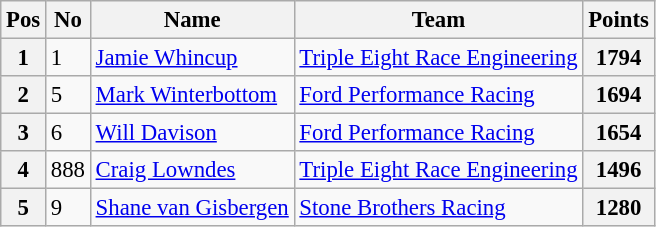<table class="wikitable" style="font-size: 95%;">
<tr>
<th>Pos</th>
<th>No</th>
<th>Name</th>
<th>Team</th>
<th>Points</th>
</tr>
<tr>
<th>1</th>
<td>1</td>
<td><a href='#'>Jamie Whincup</a></td>
<td><a href='#'>Triple Eight Race Engineering</a></td>
<th>1794</th>
</tr>
<tr>
<th>2</th>
<td>5</td>
<td><a href='#'>Mark Winterbottom</a></td>
<td><a href='#'>Ford Performance Racing</a></td>
<th>1694</th>
</tr>
<tr>
<th>3</th>
<td>6</td>
<td><a href='#'>Will Davison</a></td>
<td><a href='#'>Ford Performance Racing</a></td>
<th>1654</th>
</tr>
<tr>
<th>4</th>
<td>888</td>
<td><a href='#'>Craig Lowndes</a></td>
<td><a href='#'>Triple Eight Race Engineering</a></td>
<th>1496</th>
</tr>
<tr>
<th>5</th>
<td>9</td>
<td><a href='#'>Shane van Gisbergen</a></td>
<td><a href='#'>Stone Brothers Racing</a></td>
<th>1280</th>
</tr>
</table>
